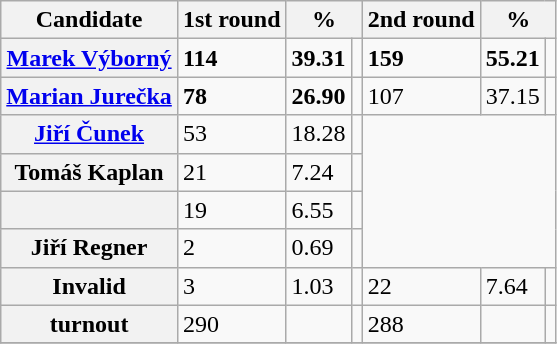<table class="wikitable">
<tr>
<th>Candidate</th>
<th>1st round</th>
<th colspan=2>%</th>
<th>2nd round</th>
<th colspan=2>%</th>
</tr>
<tr>
<th><a href='#'>Marek Výborný</a></th>
<td><strong>114</strong></td>
<td><strong>39.31</strong></td>
<td></td>
<td><strong>159</strong></td>
<td><strong>55.21</strong></td>
<td></td>
</tr>
<tr>
<th><a href='#'>Marian Jurečka</a></th>
<td><strong>78</strong></td>
<td><strong>26.90</strong></td>
<td></td>
<td>107</td>
<td>37.15</td>
<td></td>
</tr>
<tr>
<th><a href='#'>Jiří Čunek</a></th>
<td>53</td>
<td>18.28</td>
<td></td>
</tr>
<tr>
<th>Tomáš Kaplan</th>
<td>21</td>
<td>7.24</td>
<td></td>
</tr>
<tr>
<th></th>
<td>19</td>
<td>6.55</td>
<td></td>
</tr>
<tr>
<th>Jiří Regner</th>
<td>2</td>
<td>0.69</td>
<td></td>
</tr>
<tr>
<th>Invalid</th>
<td>3</td>
<td>1.03</td>
<td></td>
<td>22</td>
<td>7.64</td>
<td></td>
</tr>
<tr>
<th>turnout</th>
<td>290</td>
<td></td>
<td></td>
<td>288</td>
<td></td>
<td></td>
</tr>
<tr>
</tr>
</table>
